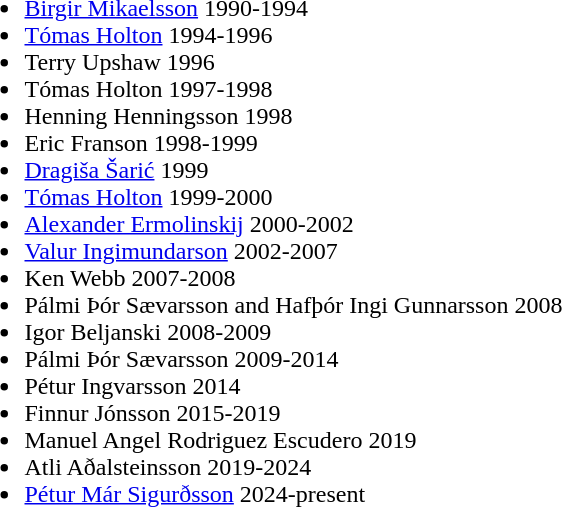<table>
<tr>
<td valign="top"><br><ul><li> <a href='#'>Birgir Mikaelsson</a> 1990-1994</li><li> <a href='#'>Tómas Holton</a> 1994-1996</li><li> Terry Upshaw 1996</li><li> Tómas Holton 1997-1998</li><li> Henning Henningsson 1998</li><li> Eric Franson 1998-1999</li><li> <a href='#'>Dragiša Šarić</a> 1999</li><li> <a href='#'>Tómas Holton</a> 1999-2000</li><li> <a href='#'>Alexander Ermolinskij</a> 2000-2002</li><li> <a href='#'>Valur Ingimundarson</a> 2002-2007</li><li> Ken Webb 2007-2008</li><li> Pálmi Þór Sævarsson and  Hafþór Ingi Gunnarsson 2008</li><li> Igor Beljanski 2008-2009</li><li> Pálmi Þór Sævarsson 2009-2014</li><li> Pétur Ingvarsson 2014</li><li> Finnur Jónsson 2015-2019</li><li> Manuel Angel Rodriguez Escudero 2019</li><li> Atli Aðalsteinsson 2019-2024</li><li> <a href='#'>Pétur Már Sigurðsson</a> 2024-present</li></ul></td>
</tr>
</table>
